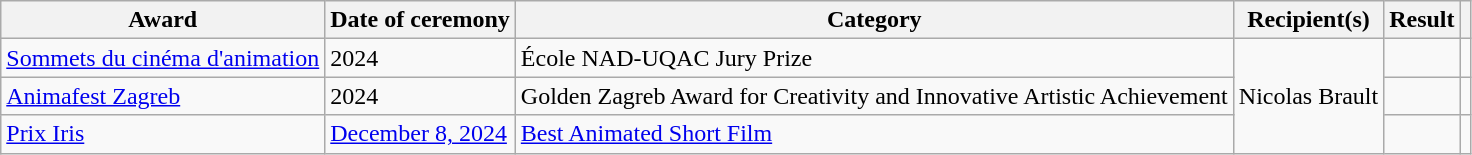<table class="wikitable sortable plainrowheaders">
<tr>
<th scope="col">Award</th>
<th scope="col">Date of ceremony</th>
<th scope="col">Category</th>
<th scope="col">Recipient(s)</th>
<th scope="col">Result</th>
<th scope="col" class="unsortable"></th>
</tr>
<tr>
<td><a href='#'>Sommets du cinéma d'animation</a></td>
<td>2024</td>
<td>École NAD-UQAC Jury Prize</td>
<td rowspan=3>Nicolas Brault</td>
<td></td>
<td></td>
</tr>
<tr>
<td><a href='#'>Animafest Zagreb</a></td>
<td>2024</td>
<td>Golden Zagreb Award for Creativity and Innovative Artistic Achievement</td>
<td></td>
<td></td>
</tr>
<tr>
<td><a href='#'>Prix Iris</a></td>
<td><a href='#'>December 8, 2024</a></td>
<td><a href='#'>Best Animated Short Film</a></td>
<td></td>
<td></td>
</tr>
</table>
